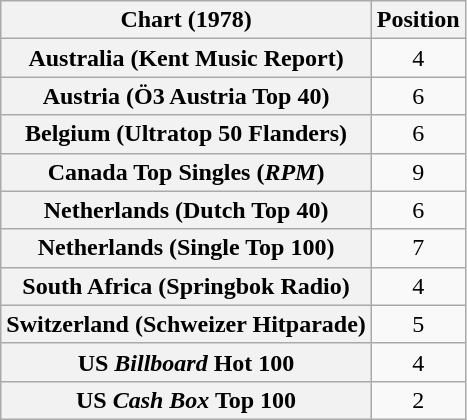<table class="wikitable sortable plainrowheaders" style="text-align:center">
<tr>
<th>Chart (1978)</th>
<th>Position</th>
</tr>
<tr>
<th scope="row">Australia (Kent Music Report)</th>
<td>4</td>
</tr>
<tr>
<th scope="row">Austria (Ö3 Austria Top 40)</th>
<td>6</td>
</tr>
<tr>
<th scope="row">Belgium (Ultratop 50 Flanders)</th>
<td>6</td>
</tr>
<tr>
<th scope="row">Canada Top Singles (<em>RPM</em>)</th>
<td>9</td>
</tr>
<tr>
<th scope="row">Netherlands (Dutch Top 40)</th>
<td>6</td>
</tr>
<tr>
<th scope="row">Netherlands (Single Top 100)</th>
<td>7</td>
</tr>
<tr>
<th scope="row">South Africa (Springbok Radio)</th>
<td>4</td>
</tr>
<tr>
<th scope="row">Switzerland (Schweizer Hitparade)</th>
<td>5</td>
</tr>
<tr>
<th scope="row">US <em>Billboard</em> Hot 100</th>
<td>4</td>
</tr>
<tr>
<th scope="row">US <em>Cash Box</em> Top 100</th>
<td>2</td>
</tr>
</table>
